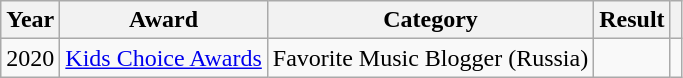<table class="wikitable">
<tr>
<th>Year</th>
<th>Award</th>
<th>Category</th>
<th>Result</th>
<th></th>
</tr>
<tr>
<td>2020</td>
<td><a href='#'>Kids Choice Awards</a></td>
<td>Favorite Music Blogger (Russia)</td>
<td></td>
<td></td>
</tr>
</table>
